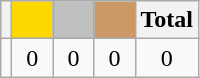<table class="wikitable">
<tr>
<th></th>
<th style="background-color:gold">        </th>
<th style="background-color:silver">      </th>
<th style="background-color:#CC9966">      </th>
<th>Total</th>
</tr>
<tr align="center">
<td></td>
<td>0</td>
<td>0</td>
<td>0</td>
<td>0</td>
</tr>
</table>
